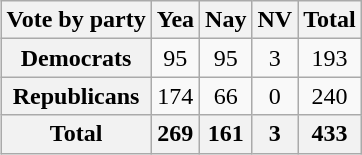<table class=wikitable style="text-align:center" align=right>
<tr>
<th>Vote by party</th>
<th>Yea</th>
<th>Nay</th>
<th>NV</th>
<th>Total</th>
</tr>
<tr>
<th>Democrats</th>
<td>95</td>
<td>95</td>
<td>3</td>
<td>193</td>
</tr>
<tr>
<th>Republicans</th>
<td>174</td>
<td>66</td>
<td>0</td>
<td>240</td>
</tr>
<tr>
<th>Total</th>
<th>269</th>
<th>161</th>
<th>3</th>
<th>433</th>
</tr>
</table>
